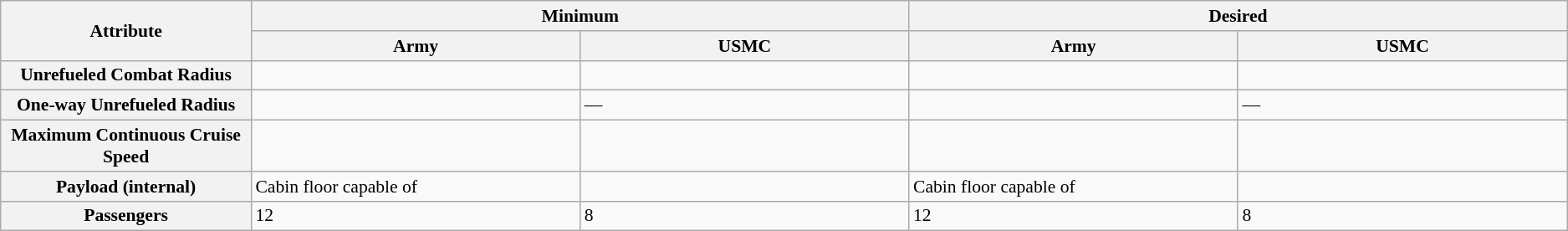<table class="wikitable" style="font-size:90%;text-align:left;">
<tr>
<th style="width:16%;" rowspan=2>Attribute</th>
<th colspan=2>Minimum</th>
<th colspan=2>Desired</th>
</tr>
<tr>
<th style="width:21%;">Army</th>
<th style="width:21%;">USMC</th>
<th style="width:21%;">Army</th>
<th style="width:21%;">USMC</th>
</tr>
<tr>
<th>Unrefueled Combat Radius</th>
<td></td>
<td></td>
<td></td>
<td></td>
</tr>
<tr>
<th>One-way Unrefueled Radius</th>
<td></td>
<td>—</td>
<td></td>
<td>—</td>
</tr>
<tr>
<th>Maximum Continuous Cruise Speed</th>
<td></td>
<td></td>
<td></td>
<td></td>
</tr>
<tr>
<th>Payload (internal)</th>
<td>Cabin floor capable of </td>
<td></td>
<td>Cabin floor capable of </td>
<td></td>
</tr>
<tr>
<th>Passengers</th>
<td>12</td>
<td>8</td>
<td>12</td>
<td>8</td>
</tr>
</table>
